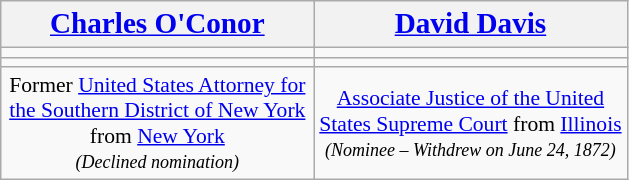<table class="wikitable" style="font-size:90%; text-align:center;">
<tr>
<th style="width:3em; font-size:135%; width:200px;"><a href='#'>Charles O'Conor</a></th>
<th style="width:3em; font-size:135%; width:200px;"><a href='#'>David Davis</a></th>
</tr>
<tr>
<td></td>
</tr>
<tr>
<td></td>
<td></td>
</tr>
<tr>
<td>Former <a href='#'>United States Attorney for the Southern District of New York</a> from <a href='#'>New York</a><br><small><em>(Declined nomination)</em></small></td>
<td><a href='#'>Associate Justice of the United States Supreme Court</a> from <a href='#'>Illinois</a><br><small><em>(Nominee – Withdrew on June 24, 1872)</em></small></td>
</tr>
</table>
